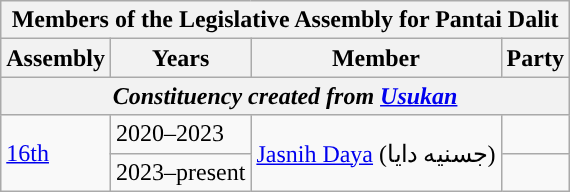<table class=wikitable>
<tr>
<th colspan=4>Members of the Legislative Assembly for Pantai Dalit</th>
</tr>
<tr>
<th>Assembly</th>
<th>Years</th>
<th>Member</th>
<th>Party</th>
</tr>
<tr>
<th colspan=4 align=center><em>Constituency created from <a href='#'>Usukan</a></em></th>
</tr>
<tr>
<td rowspan="2"><a href='#'>16th</a></td>
<td>2020–2023</td>
<td rowspan="2"><a href='#'>Jasnih Daya</a> (جسنيه دايا)</td>
<td></td>
</tr>
<tr>
<td>2023–present</td>
<td></td>
</tr>
</table>
